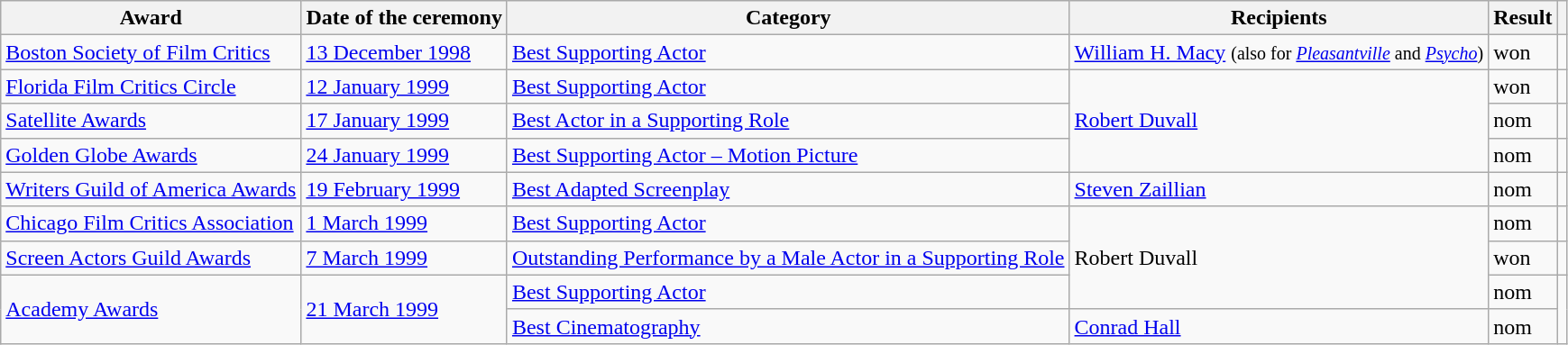<table class="wikitable plainrowheaders sortable">
<tr>
<th scope="col">Award</th>
<th scope="col">Date of the ceremony</th>
<th scope="col">Category</th>
<th scope="col">Recipients</th>
<th scope="col">Result</th>
<th class="unsortable" scope="col"></th>
</tr>
<tr>
<td><a href='#'>Boston Society of Film Critics</a></td>
<td><a href='#'>13 December 1998</a></td>
<td><a href='#'>Best Supporting Actor</a></td>
<td><a href='#'>William H. Macy</a> <small>(also for <em><a href='#'>Pleasantville</a></em> and <em><a href='#'>Psycho</a></em>)</small></td>
<td>won</td>
<td></td>
</tr>
<tr>
<td><a href='#'>Florida Film Critics Circle</a></td>
<td><a href='#'>12 January 1999</a></td>
<td><a href='#'>Best Supporting Actor</a></td>
<td rowspan="3"><a href='#'>Robert Duvall</a></td>
<td>won</td>
<td></td>
</tr>
<tr>
<td><a href='#'>Satellite Awards</a></td>
<td><a href='#'>17 January 1999</a></td>
<td><a href='#'>Best Actor in a Supporting Role</a></td>
<td>nom</td>
<td></td>
</tr>
<tr>
<td><a href='#'>Golden Globe Awards</a></td>
<td><a href='#'>24 January 1999</a></td>
<td><a href='#'>Best Supporting Actor – Motion Picture</a></td>
<td>nom</td>
<td></td>
</tr>
<tr>
<td><a href='#'>Writers Guild of America Awards</a></td>
<td><a href='#'>19 February 1999</a></td>
<td><a href='#'>Best Adapted Screenplay</a></td>
<td><a href='#'>Steven Zaillian</a></td>
<td>nom</td>
<td></td>
</tr>
<tr>
<td><a href='#'>Chicago Film Critics Association</a></td>
<td><a href='#'>1 March 1999</a></td>
<td><a href='#'>Best Supporting Actor</a></td>
<td rowspan="3">Robert Duvall</td>
<td>nom</td>
<td></td>
</tr>
<tr>
<td><a href='#'>Screen Actors Guild Awards</a></td>
<td><a href='#'>7 March 1999</a></td>
<td><a href='#'>Outstanding Performance by a Male Actor in a Supporting Role</a></td>
<td>won</td>
<td></td>
</tr>
<tr>
<td rowspan="2"><a href='#'>Academy Awards</a></td>
<td rowspan="2"><a href='#'>21 March 1999</a></td>
<td><a href='#'>Best Supporting Actor</a></td>
<td>nom</td>
<td rowspan="2"></td>
</tr>
<tr>
<td><a href='#'>Best Cinematography</a></td>
<td><a href='#'>Conrad Hall</a></td>
<td>nom</td>
</tr>
</table>
